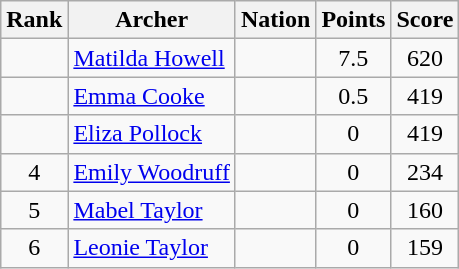<table class="wikitable sortable" style="text-align:center">
<tr>
<th>Rank</th>
<th>Archer</th>
<th>Nation</th>
<th>Points</th>
<th>Score</th>
</tr>
<tr>
<td></td>
<td align=left><a href='#'>Matilda Howell</a></td>
<td align=left></td>
<td>7.5</td>
<td>620</td>
</tr>
<tr>
<td></td>
<td align=left><a href='#'>Emma Cooke</a></td>
<td align=left></td>
<td>0.5</td>
<td>419</td>
</tr>
<tr>
<td></td>
<td align=left><a href='#'>Eliza Pollock</a></td>
<td align=left></td>
<td>0</td>
<td>419</td>
</tr>
<tr>
<td>4</td>
<td align=left><a href='#'>Emily Woodruff</a></td>
<td align=left></td>
<td>0</td>
<td>234</td>
</tr>
<tr>
<td>5</td>
<td align=left><a href='#'>Mabel Taylor</a></td>
<td align=left></td>
<td>0</td>
<td>160</td>
</tr>
<tr>
<td>6</td>
<td align=left><a href='#'>Leonie Taylor</a></td>
<td align=left></td>
<td>0</td>
<td>159</td>
</tr>
</table>
